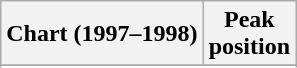<table class="wikitable sortable">
<tr>
<th align="left">Chart (1997–1998)</th>
<th align="center">Peak<br>position</th>
</tr>
<tr>
</tr>
<tr>
</tr>
</table>
